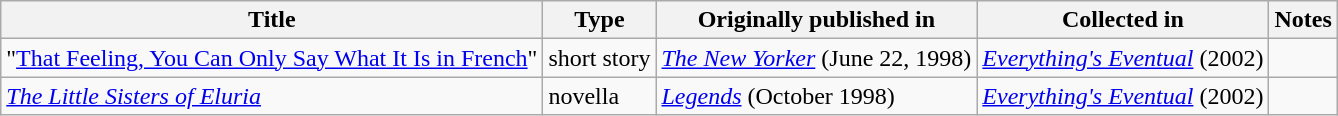<table class="wikitable">
<tr>
<th>Title</th>
<th>Type</th>
<th>Originally published in</th>
<th>Collected in</th>
<th>Notes</th>
</tr>
<tr>
<td>"<a href='#'>That Feeling, You Can Only Say What It Is in French</a>"</td>
<td>short story</td>
<td><em><a href='#'>The New Yorker</a></em> (June 22, 1998)</td>
<td><em><a href='#'>Everything's Eventual</a></em> (2002)</td>
<td></td>
</tr>
<tr>
<td><em><a href='#'>The Little Sisters of Eluria</a></em></td>
<td>novella</td>
<td><em><a href='#'>Legends</a></em> (October 1998)</td>
<td><em><a href='#'>Everything's Eventual</a></em> (2002)</td>
<td></td>
</tr>
</table>
